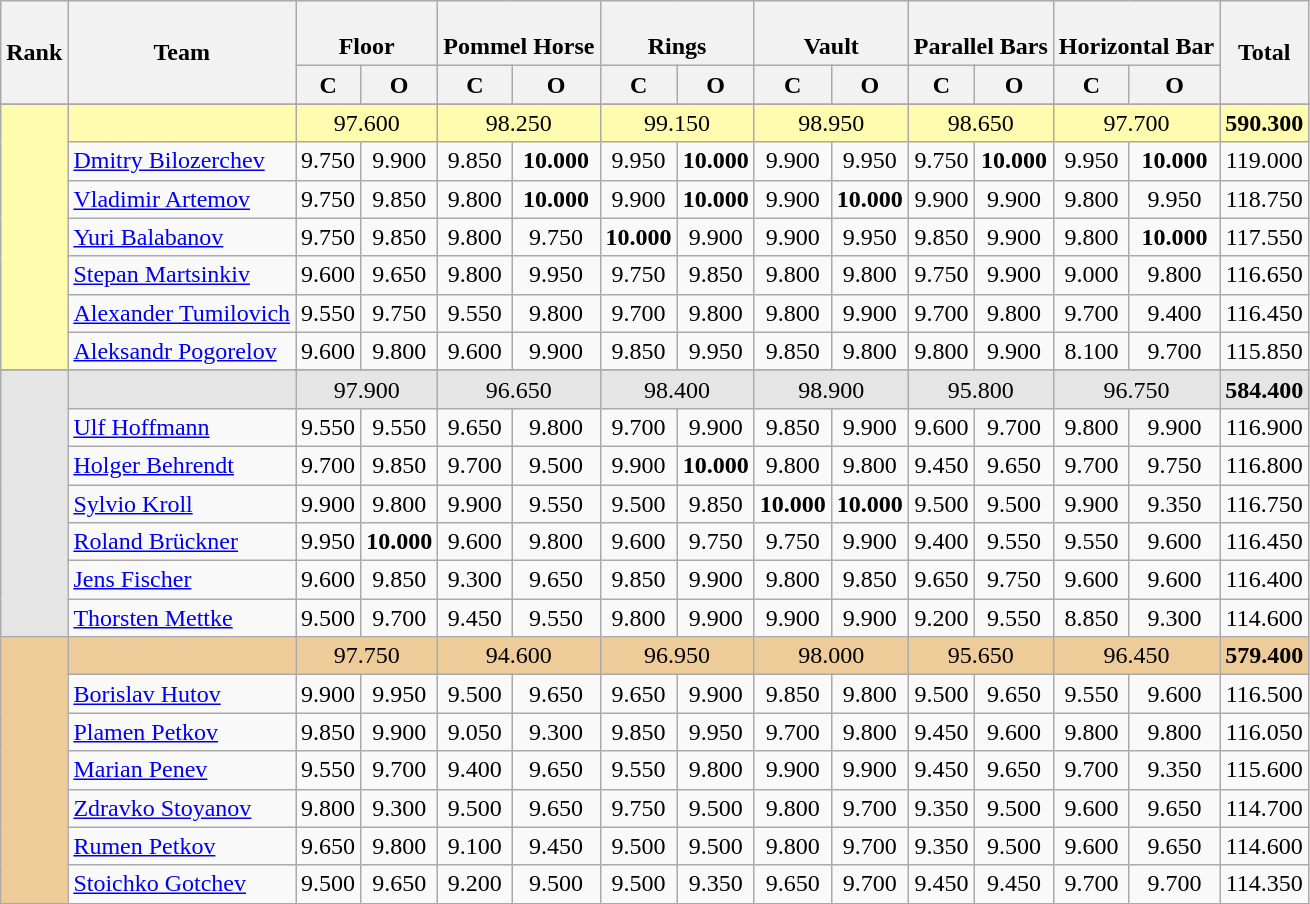<table class="wikitable" style="text-align:center">
<tr>
<th rowspan=2>Rank</th>
<th rowspan=2>Team</th>
<th colspan=2><br>Floor</th>
<th colspan=2><br>Pommel Horse</th>
<th colspan=2><br>Rings</th>
<th colspan=2><br>Vault</th>
<th colspan=2><br>Parallel Bars</th>
<th colspan=2><br>Horizontal Bar</th>
<th rowspan=2>Total</th>
</tr>
<tr>
<th>C</th>
<th>O</th>
<th>C</th>
<th>O</th>
<th>C</th>
<th>O</th>
<th>C</th>
<th>O</th>
<th>C</th>
<th>O</th>
<th>C</th>
<th>O</th>
</tr>
<tr>
</tr>
<tr style="background:#fffcaf;">
<td rowspan="7"></td>
<td align=left></td>
<td colspan=2>97.600</td>
<td colspan="2">98.250</td>
<td colspan="2">99.150</td>
<td colspan=2>98.950</td>
<td colspan="2">98.650</td>
<td colspan="2">97.700</td>
<td><strong>590.300</strong></td>
</tr>
<tr>
<td align=left><a href='#'>Dmitry Bilozerchev</a></td>
<td>9.750</td>
<td>9.900</td>
<td>9.850</td>
<td><strong>10.000</strong></td>
<td>9.950</td>
<td><strong>10.000</strong></td>
<td>9.900</td>
<td>9.950</td>
<td>9.750</td>
<td><strong>10.000</strong></td>
<td>9.950</td>
<td><strong>10.000</strong></td>
<td>119.000</td>
</tr>
<tr>
<td align=left><a href='#'>Vladimir Artemov</a></td>
<td>9.750</td>
<td>9.850</td>
<td>9.800</td>
<td><strong>10.000</strong></td>
<td>9.900</td>
<td><strong>10.000</strong></td>
<td>9.900</td>
<td><strong>10.000</strong></td>
<td>9.900</td>
<td>9.900</td>
<td>9.800</td>
<td>9.950</td>
<td>118.750</td>
</tr>
<tr>
<td align=left><a href='#'>Yuri Balabanov</a></td>
<td>9.750</td>
<td>9.850</td>
<td>9.800</td>
<td>9.750</td>
<td><strong>10.000</strong></td>
<td>9.900</td>
<td>9.900</td>
<td>9.950</td>
<td>9.850</td>
<td>9.900</td>
<td>9.800</td>
<td><strong>10.000</strong></td>
<td>117.550</td>
</tr>
<tr>
<td align=left><a href='#'>Stepan Martsinkiv</a></td>
<td>9.600</td>
<td>9.650</td>
<td>9.800</td>
<td>9.950</td>
<td>9.750</td>
<td>9.850</td>
<td>9.800</td>
<td>9.800</td>
<td>9.750</td>
<td>9.900</td>
<td>9.000</td>
<td>9.800</td>
<td>116.650</td>
</tr>
<tr>
<td align=left><a href='#'>Alexander Tumilovich</a></td>
<td>9.550</td>
<td>9.750</td>
<td>9.550</td>
<td>9.800</td>
<td>9.700</td>
<td>9.800</td>
<td>9.800</td>
<td>9.900</td>
<td>9.700</td>
<td>9.800</td>
<td>9.700</td>
<td>9.400</td>
<td>116.450</td>
</tr>
<tr>
<td align=left><a href='#'>Aleksandr Pogorelov</a></td>
<td>9.600</td>
<td>9.800</td>
<td>9.600</td>
<td>9.900</td>
<td>9.850</td>
<td>9.950</td>
<td>9.850</td>
<td>9.800</td>
<td>9.800</td>
<td>9.900</td>
<td>8.100</td>
<td>9.700</td>
<td>115.850</td>
</tr>
<tr>
</tr>
<tr style="background:#e5e5e5;">
<td rowspan="7"></td>
<td align=left></td>
<td colspan="2">97.900</td>
<td colspan="2">96.650</td>
<td colspan="2">98.400</td>
<td colspan="2">98.900</td>
<td colspan="2">95.800</td>
<td colspan="2">96.750</td>
<td><strong>584.400</strong></td>
</tr>
<tr>
<td align=left><a href='#'>Ulf Hoffmann</a></td>
<td>9.550</td>
<td>9.550</td>
<td>9.650</td>
<td>9.800</td>
<td>9.700</td>
<td>9.900</td>
<td>9.850</td>
<td>9.900</td>
<td>9.600</td>
<td>9.700</td>
<td>9.800</td>
<td>9.900</td>
<td>116.900</td>
</tr>
<tr>
<td align=left><a href='#'>Holger Behrendt</a></td>
<td>9.700</td>
<td>9.850</td>
<td>9.700</td>
<td>9.500</td>
<td>9.900</td>
<td><strong>10.000</strong></td>
<td>9.800</td>
<td>9.800</td>
<td>9.450</td>
<td>9.650</td>
<td>9.700</td>
<td>9.750</td>
<td>116.800</td>
</tr>
<tr>
<td align=left><a href='#'>Sylvio Kroll</a></td>
<td>9.900</td>
<td>9.800</td>
<td>9.900</td>
<td>9.550</td>
<td>9.500</td>
<td>9.850</td>
<td><strong>10.000</strong></td>
<td><strong>10.000</strong></td>
<td>9.500</td>
<td>9.500</td>
<td>9.900</td>
<td>9.350</td>
<td>116.750</td>
</tr>
<tr>
<td align=left><a href='#'>Roland Brückner</a></td>
<td>9.950</td>
<td><strong>10.000</strong></td>
<td>9.600</td>
<td>9.800</td>
<td>9.600</td>
<td>9.750</td>
<td>9.750</td>
<td>9.900</td>
<td>9.400</td>
<td>9.550</td>
<td>9.550</td>
<td>9.600</td>
<td>116.450</td>
</tr>
<tr>
<td align=left><a href='#'>Jens Fischer</a></td>
<td>9.600</td>
<td>9.850</td>
<td>9.300</td>
<td>9.650</td>
<td>9.850</td>
<td>9.900</td>
<td>9.800</td>
<td>9.850</td>
<td>9.650</td>
<td>9.750</td>
<td>9.600</td>
<td>9.600</td>
<td>116.400</td>
</tr>
<tr>
<td align=left><a href='#'>Thorsten Mettke</a></td>
<td>9.500</td>
<td>9.700</td>
<td>9.450</td>
<td>9.550</td>
<td>9.800</td>
<td>9.900</td>
<td>9.900</td>
<td>9.900</td>
<td>9.200</td>
<td>9.550</td>
<td>8.850</td>
<td>9.300</td>
<td>114.600</td>
</tr>
<tr style="background:#ec9;">
<td rowspan="13"></td>
<td align=left></td>
<td colspan="2">97.750</td>
<td colspan="2">94.600</td>
<td colspan="2">96.950</td>
<td colspan="2">98.000</td>
<td colspan="2">95.650</td>
<td colspan="2">96.450</td>
<td><strong>579.400</strong></td>
</tr>
<tr>
<td align=left><a href='#'>Borislav Hutov</a></td>
<td>9.900</td>
<td>9.950</td>
<td>9.500</td>
<td>9.650</td>
<td>9.650</td>
<td>9.900</td>
<td>9.850</td>
<td>9.800</td>
<td>9.500</td>
<td>9.650</td>
<td>9.550</td>
<td>9.600</td>
<td>116.500</td>
</tr>
<tr>
<td align=left><a href='#'>Plamen Petkov</a></td>
<td>9.850</td>
<td>9.900</td>
<td>9.050</td>
<td>9.300</td>
<td>9.850</td>
<td>9.950</td>
<td>9.700</td>
<td>9.800</td>
<td>9.450</td>
<td>9.600</td>
<td>9.800</td>
<td>9.800</td>
<td>116.050</td>
</tr>
<tr>
<td align=left><a href='#'>Marian Penev</a></td>
<td>9.550</td>
<td>9.700</td>
<td>9.400</td>
<td>9.650</td>
<td>9.550</td>
<td>9.800</td>
<td>9.900</td>
<td>9.900</td>
<td>9.450</td>
<td>9.650</td>
<td>9.700</td>
<td>9.350</td>
<td>115.600</td>
</tr>
<tr>
<td align=left><a href='#'>Zdravko Stoyanov</a></td>
<td>9.800</td>
<td>9.300</td>
<td>9.500</td>
<td>9.650</td>
<td>9.750</td>
<td>9.500</td>
<td>9.800</td>
<td>9.700</td>
<td>9.350</td>
<td>9.500</td>
<td>9.600</td>
<td>9.650</td>
<td>114.700</td>
</tr>
<tr>
<td align=left><a href='#'>Rumen Petkov</a></td>
<td>9.650</td>
<td>9.800</td>
<td>9.100</td>
<td>9.450</td>
<td>9.500</td>
<td>9.500</td>
<td>9.800</td>
<td>9.700</td>
<td>9.350</td>
<td>9.500</td>
<td>9.600</td>
<td>9.650</td>
<td>114.600</td>
</tr>
<tr>
<td align=left><a href='#'>Stoichko Gotchev</a></td>
<td>9.500</td>
<td>9.650</td>
<td>9.200</td>
<td>9.500</td>
<td>9.500</td>
<td>9.350</td>
<td>9.650</td>
<td>9.700</td>
<td>9.450</td>
<td>9.450</td>
<td>9.700</td>
<td>9.700</td>
<td>114.350</td>
</tr>
</table>
